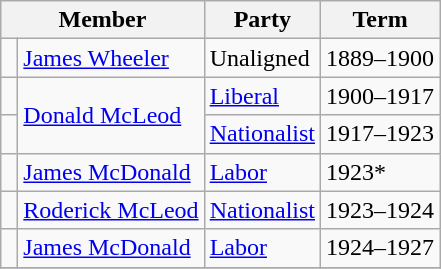<table class="wikitable">
<tr>
<th colspan="2">Member</th>
<th>Party</th>
<th>Term</th>
</tr>
<tr>
<td> </td>
<td><a href='#'>James Wheeler</a></td>
<td>Unaligned</td>
<td>1889–1900</td>
</tr>
<tr>
<td> </td>
<td rowspan="2"><a href='#'>Donald McLeod</a></td>
<td><a href='#'>Liberal</a></td>
<td>1900–1917</td>
</tr>
<tr>
<td> </td>
<td><a href='#'>Nationalist</a></td>
<td>1917–1923</td>
</tr>
<tr>
<td> </td>
<td><a href='#'>James McDonald</a></td>
<td><a href='#'>Labor</a></td>
<td>1923*</td>
</tr>
<tr>
<td> </td>
<td><a href='#'>Roderick McLeod</a></td>
<td><a href='#'>Nationalist</a></td>
<td>1923–1924</td>
</tr>
<tr>
<td> </td>
<td><a href='#'>James McDonald</a></td>
<td><a href='#'>Labor</a></td>
<td>1924–1927</td>
</tr>
<tr>
</tr>
</table>
